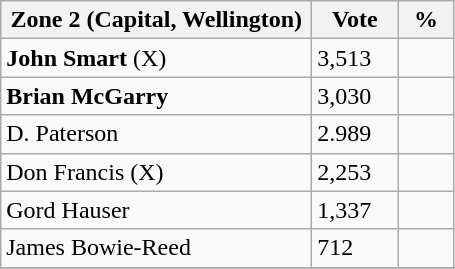<table class="wikitable">
<tr>
<th bgcolor="#DDDDFF" width="200px">Zone 2 (Capital, Wellington)</th>
<th bgcolor="#DDDDFF" width="50px">Vote</th>
<th bgcolor="#DDDDFF" width="30px">%</th>
</tr>
<tr>
<td><strong>John Smart</strong> (X)</td>
<td>3,513</td>
<td></td>
</tr>
<tr>
<td><strong>Brian McGarry</strong></td>
<td>3,030</td>
<td></td>
</tr>
<tr>
<td>D. Paterson</td>
<td>2.989</td>
<td></td>
</tr>
<tr>
<td>Don Francis (X)</td>
<td>2,253</td>
<td></td>
</tr>
<tr>
<td>Gord Hauser</td>
<td>1,337</td>
<td></td>
</tr>
<tr>
<td>James Bowie-Reed</td>
<td>712</td>
<td></td>
</tr>
<tr>
</tr>
</table>
